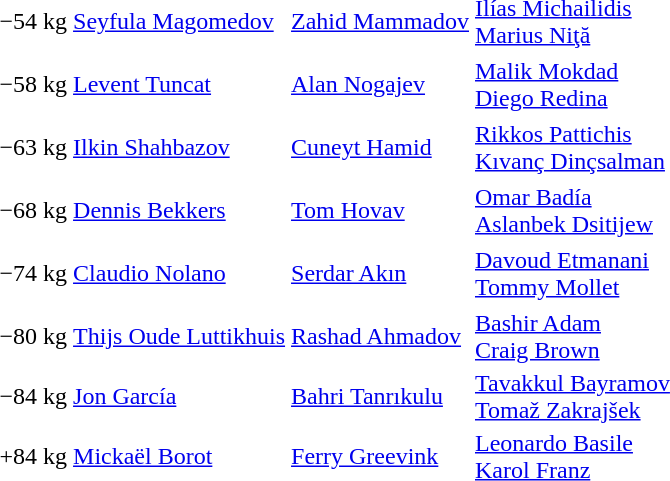<table>
<tr>
<td>−54 kg</td>
<td> <a href='#'>Seyfula Magomedov</a></td>
<td> <a href='#'>Zahid Mammadov</a></td>
<td> <a href='#'>Ilías Michailidis</a> <br>  <a href='#'>Marius Niţă</a></td>
</tr>
<tr>
</tr>
<tr>
<td>−58 kg</td>
<td> <a href='#'>Levent Tuncat</a></td>
<td> <a href='#'>Alan Nogajev</a></td>
<td> <a href='#'>Malik Mokdad</a> <br>  <a href='#'>Diego Redina</a></td>
</tr>
<tr>
</tr>
<tr>
<td>−63 kg</td>
<td> <a href='#'>Ilkin Shahbazov</a></td>
<td> <a href='#'>Cuneyt Hamid</a></td>
<td> <a href='#'>Rikkos Pattichis</a> <br>  <a href='#'>Kıvanç Dinçsalman</a></td>
</tr>
<tr>
</tr>
<tr>
<td>−68 kg</td>
<td> <a href='#'>Dennis Bekkers</a></td>
<td> <a href='#'>Tom Hovav</a></td>
<td> <a href='#'>Omar Badía</a> <br>  <a href='#'>Aslanbek Dsitijew</a></td>
</tr>
<tr>
</tr>
<tr>
<td>−74 kg</td>
<td> <a href='#'>Claudio Nolano</a></td>
<td> <a href='#'>Serdar Akın</a></td>
<td> <a href='#'>Davoud Etmanani</a> <br>  <a href='#'>Tommy Mollet</a></td>
</tr>
<tr>
</tr>
<tr>
<td>−80 kg</td>
<td> <a href='#'>Thijs Oude Luttikhuis</a></td>
<td> <a href='#'>Rashad Ahmadov</a></td>
<td> <a href='#'>Bashir Adam</a> <br>  <a href='#'>Craig Brown</a></td>
</tr>
<tr>
<td>−84 kg</td>
<td> <a href='#'>Jon García</a></td>
<td> <a href='#'>Bahri Tanrıkulu</a></td>
<td> <a href='#'>Tavakkul Bayramov</a> <br>  <a href='#'>Tomaž Zakrajšek</a></td>
</tr>
<tr>
<td>+84 kg</td>
<td> <a href='#'>Mickaël Borot</a></td>
<td> <a href='#'>Ferry Greevink</a></td>
<td> <a href='#'>Leonardo Basile</a> <br>  <a href='#'>Karol Franz</a></td>
</tr>
<tr>
</tr>
</table>
